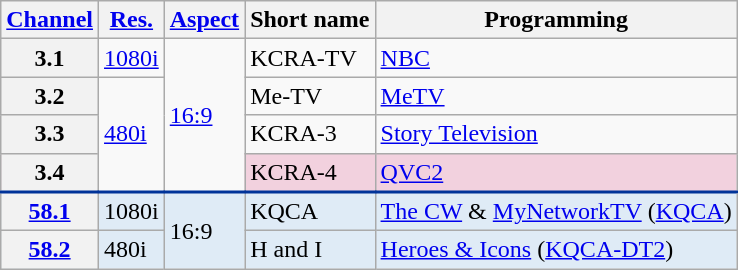<table class="wikitable">
<tr>
<th scope = "col"><a href='#'>Channel</a></th>
<th scope = "col"><a href='#'>Res.</a></th>
<th scope = "col"><a href='#'>Aspect</a></th>
<th scope = "col">Short name</th>
<th scope = "col">Programming</th>
</tr>
<tr>
<th scope = "row">3.1</th>
<td><a href='#'>1080i</a></td>
<td rowspan=4><a href='#'>16:9</a></td>
<td>KCRA-TV</td>
<td><a href='#'>NBC</a></td>
</tr>
<tr>
<th scope = "row">3.2</th>
<td rowspan="3"><a href='#'>480i</a></td>
<td>Me-TV</td>
<td><a href='#'>MeTV</a></td>
</tr>
<tr>
<th scope = "row">3.3</th>
<td>KCRA-3</td>
<td><a href='#'>Story Television</a></td>
</tr>
<tr style="background-color: #f2d1de;">
<th scope = "row">3.4</th>
<td>KCRA-4</td>
<td><a href='#'>QVC2</a> </td>
</tr>
<tr style="background-color:#DFEBF6; border-top: 2px solid #003399;">
<th scope = "row"><a href='#'>58.1</a></th>
<td>1080i</td>
<td rowspan=2>16:9</td>
<td>KQCA</td>
<td><a href='#'>The CW</a> & <a href='#'>MyNetworkTV</a> (<a href='#'>KQCA</a>)</td>
</tr>
<tr style="background-color:#DFEBF6;">
<th scope = "row"><a href='#'>58.2</a></th>
<td>480i</td>
<td>H and I</td>
<td><a href='#'>Heroes & Icons</a> (<a href='#'>KQCA-DT2</a>)</td>
</tr>
</table>
